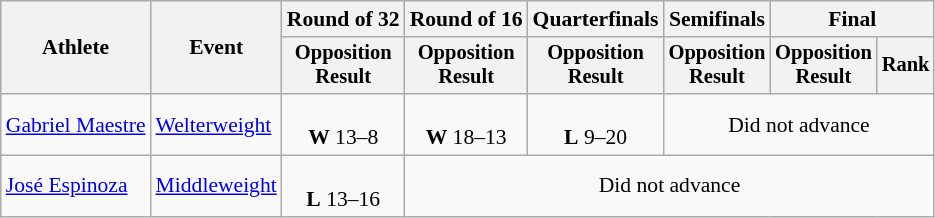<table class="wikitable" style="font-size:90%">
<tr>
<th rowspan="2">Athlete</th>
<th rowspan="2">Event</th>
<th>Round of 32</th>
<th>Round of 16</th>
<th>Quarterfinals</th>
<th>Semifinals</th>
<th colspan=2>Final</th>
</tr>
<tr style="font-size:95%">
<th>Opposition<br>Result</th>
<th>Opposition<br>Result</th>
<th>Opposition<br>Result</th>
<th>Opposition<br>Result</th>
<th>Opposition<br>Result</th>
<th>Rank</th>
</tr>
<tr align=center>
<td align=left><a href='#'>Gabriel Maestre</a></td>
<td align=left><a href='#'>Welterweight</a></td>
<td><br><strong>W</strong> 13–8</td>
<td><br><strong>W</strong> 18–13</td>
<td><br><strong>L</strong> 9–20</td>
<td colspan=3>Did not advance</td>
</tr>
<tr align=center>
<td align=left><a href='#'>José Espinoza</a></td>
<td align=left><a href='#'>Middleweight</a></td>
<td> <br> <strong>L</strong> 13–16</td>
<td colspan=5>Did not advance</td>
</tr>
</table>
